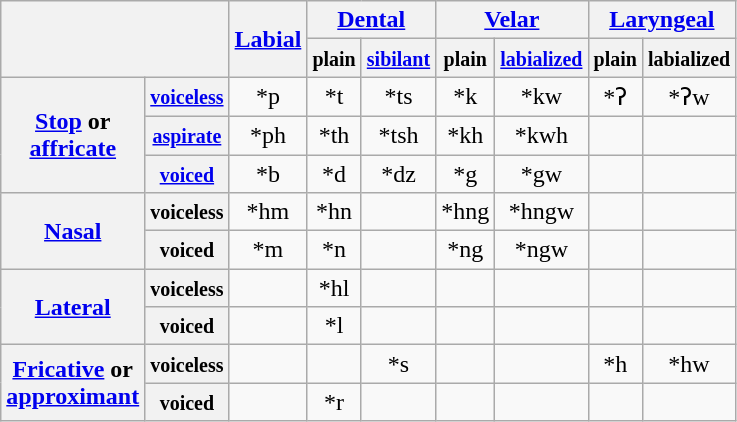<table class="wikitable" style="text-align: center;">
<tr>
<th colspan="2" rowspan="2"></th>
<th rowspan="2"><a href='#'>Labial</a></th>
<th colspan="2"><a href='#'>Dental</a></th>
<th colspan="2"><a href='#'>Velar</a></th>
<th colspan="2"><a href='#'>Laryngeal</a></th>
</tr>
<tr>
<th><small>plain</small></th>
<th><small><a href='#'>sibilant</a></small></th>
<th><small>plain</small></th>
<th><small><a href='#'>labialized</a></small></th>
<th><small>plain</small></th>
<th><small>labialized</small></th>
</tr>
<tr>
<th rowspan="3"><a href='#'>Stop</a> or<br><a href='#'>affricate</a></th>
<th><small><a href='#'>voiceless</a></small></th>
<td>*p</td>
<td>*t</td>
<td>*ts</td>
<td>*k</td>
<td>*kw</td>
<td>*ʔ</td>
<td>*ʔw</td>
</tr>
<tr>
<th><small><a href='#'>aspirate</a></small></th>
<td>*ph</td>
<td>*th</td>
<td>*tsh</td>
<td>*kh</td>
<td>*kwh</td>
<td></td>
<td></td>
</tr>
<tr>
<th><small><a href='#'>voiced</a></small></th>
<td>*b</td>
<td>*d</td>
<td>*dz</td>
<td>*g</td>
<td>*gw</td>
<td></td>
<td></td>
</tr>
<tr>
<th rowspan="2"><a href='#'>Nasal</a></th>
<th><small>voiceless</small></th>
<td>*hm</td>
<td>*hn</td>
<td></td>
<td>*hng</td>
<td>*hngw</td>
<td></td>
<td></td>
</tr>
<tr>
<th><small>voiced</small></th>
<td>*m</td>
<td>*n</td>
<td></td>
<td>*ng</td>
<td>*ngw</td>
<td></td>
<td></td>
</tr>
<tr>
<th rowspan="2"><a href='#'>Lateral</a></th>
<th><small>voiceless</small></th>
<td></td>
<td>*hl</td>
<td></td>
<td></td>
<td></td>
<td></td>
<td></td>
</tr>
<tr>
<th><small>voiced</small></th>
<td></td>
<td>*l</td>
<td></td>
<td></td>
<td></td>
<td></td>
<td></td>
</tr>
<tr>
<th rowspan="2"><a href='#'>Fricative</a> or<br><a href='#'>approximant</a></th>
<th><small>voiceless</small></th>
<td></td>
<td></td>
<td>*s</td>
<td></td>
<td></td>
<td>*h</td>
<td>*hw</td>
</tr>
<tr>
<th><small>voiced</small></th>
<td></td>
<td>*r</td>
<td></td>
<td></td>
<td></td>
<td></td>
<td></td>
</tr>
</table>
